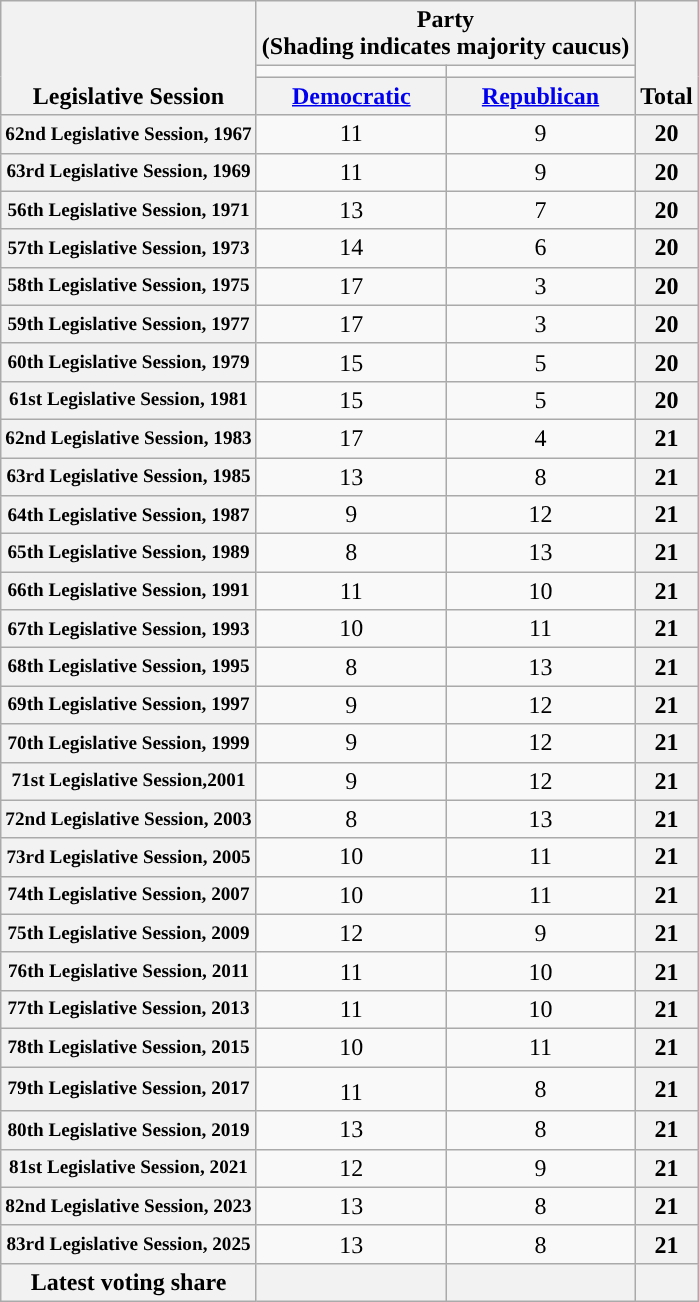<table class=wikitable style="text-align:center">
<tr style="vertical-align:bottom;">
<th rowspan=3>Legislative Session</th>
<th colspan=2>Party <div>(Shading indicates majority caucus)</div></th>
<th rowspan=3>Total</th>
</tr>
<tr style="height:5px">
<td style="background-color:"></td>
<td style="background-color:"></td>
</tr>
<tr>
<th><a href='#'>Democratic</a></th>
<th><a href='#'>Republican</a></th>
</tr>
<tr>
<th nowrap style="font-size:80%">62nd Legislative Session, 1967</th>
<td>11</td>
<td>9</td>
<th>20</th>
</tr>
<tr>
<th nowrap style="font-size:80%">63rd Legislative Session, 1969</th>
<td>11</td>
<td>9</td>
<th>20</th>
</tr>
<tr>
<th nowrap style="font-size:80%">56th Legislative Session, 1971</th>
<td>13</td>
<td>7</td>
<th>20</th>
</tr>
<tr>
<th nowrap style="font-size:80%">57th Legislative Session, 1973</th>
<td>14</td>
<td>6</td>
<th>20</th>
</tr>
<tr>
<th nowrap style="font-size:80%">58th Legislative Session, 1975</th>
<td>17</td>
<td>3</td>
<th>20</th>
</tr>
<tr>
<th nowrap style="font-size:80%">59th Legislative Session, 1977</th>
<td>17</td>
<td>3</td>
<th>20</th>
</tr>
<tr>
<th nowrap style="font-size:80%">60th Legislative Session, 1979</th>
<td>15</td>
<td>5</td>
<th>20</th>
</tr>
<tr>
<th nowrap style="font-size:80%">61st Legislative Session, 1981</th>
<td>15</td>
<td>5</td>
<th>20</th>
</tr>
<tr>
<th nowrap style="font-size:80%">62nd Legislative Session, 1983</th>
<td>17</td>
<td>4</td>
<th>21</th>
</tr>
<tr>
<th nowrap style="font-size:80%">63rd Legislative Session, 1985</th>
<td>13</td>
<td>8</td>
<th>21</th>
</tr>
<tr>
<th nowrap style="font-size:80%">64th Legislative Session, 1987</th>
<td>9</td>
<td>12</td>
<th>21</th>
</tr>
<tr>
<th nowrap style="font-size:80%">65th Legislative Session, 1989</th>
<td>8</td>
<td>13</td>
<th>21</th>
</tr>
<tr>
<th nowrap style="font-size:80%">66th Legislative Session, 1991</th>
<td>11</td>
<td>10</td>
<th>21</th>
</tr>
<tr>
<th nowrap style="font-size:80%">67th Legislative Session, 1993</th>
<td>10</td>
<td>11</td>
<th>21</th>
</tr>
<tr>
<th nowrap style="font-size:80%">68th Legislative Session, 1995</th>
<td>8</td>
<td>13</td>
<th>21</th>
</tr>
<tr>
<th nowrap style="font-size:80%">69th Legislative Session, 1997</th>
<td>9</td>
<td>12</td>
<th>21</th>
</tr>
<tr>
<th nowrap style="font-size:80%">70th Legislative Session, 1999</th>
<td>9</td>
<td>12</td>
<th>21</th>
</tr>
<tr>
<th nowrap style="font-size:80%">71st Legislative Session,2001</th>
<td>9</td>
<td>12</td>
<th>21</th>
</tr>
<tr>
<th nowrap style="font-size:80%">72nd Legislative Session, 2003</th>
<td>8</td>
<td>13</td>
<th>21</th>
</tr>
<tr>
<th nowrap style="font-size:80%">73rd Legislative Session, 2005</th>
<td>10</td>
<td>11</td>
<th>21</th>
</tr>
<tr>
<th nowrap style="font-size:80%">74th Legislative Session, 2007</th>
<td>10</td>
<td>11</td>
<th>21</th>
</tr>
<tr>
<th nowrap style="font-size:80%">75th Legislative Session, 2009</th>
<td>12</td>
<td>9</td>
<th>21</th>
</tr>
<tr>
<th nowrap style="font-size:80%">76th Legislative Session, 2011</th>
<td>11</td>
<td>10</td>
<th>21</th>
</tr>
<tr>
<th nowrap style="font-size:80%">77th Legislative Session, 2013</th>
<td>11</td>
<td>10</td>
<th>21</th>
</tr>
<tr>
<th nowrap style="font-size:80%">78th Legislative Session, 2015</th>
<td>10</td>
<td>11</td>
<th>21</th>
</tr>
<tr>
<th nowrap style="font-size:80%">79th Legislative Session, 2017</th>
<td>11<sup></sup></td>
<td>8</td>
<th>21</th>
</tr>
<tr>
<th nowrap style="font-size:80%">80th Legislative Session, 2019</th>
<td>13</td>
<td>8</td>
<th>21</th>
</tr>
<tr>
<th nowrap style="font-size:80%">81st Legislative Session, 2021</th>
<td>12</td>
<td>9</td>
<th>21</th>
</tr>
<tr>
<th nowrap style="font-size:80%">82nd Legislative Session, 2023</th>
<td>13</td>
<td>8</td>
<th>21</th>
</tr>
<tr>
<th nowrap style="font-size:80%">83rd Legislative Session, 2025</th>
<td>13</td>
<td>8</td>
<th>21</th>
</tr>
<tr>
<th>Latest voting share</th>
<th></th>
<th></th>
<th colspan=2></th>
</tr>
</table>
